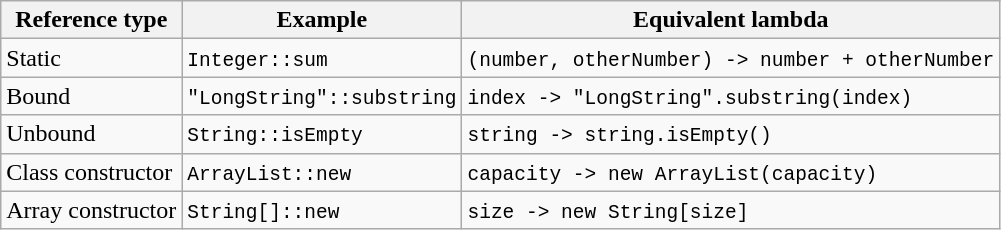<table class="wikitable">
<tr>
<th>Reference type</th>
<th>Example</th>
<th>Equivalent lambda</th>
</tr>
<tr>
<td>Static</td>
<td><code>Integer::sum</code></td>
<td><code>(number, otherNumber) -> number + otherNumber</code></td>
</tr>
<tr>
<td>Bound</td>
<td><code>"LongString"::substring</code></td>
<td><code>index -> "LongString".substring(index)</code></td>
</tr>
<tr>
<td>Unbound</td>
<td><code>String::isEmpty</code></td>
<td><code>string -> string.isEmpty()</code></td>
</tr>
<tr>
<td>Class constructor</td>
<td><code>ArrayList<String>::new</code></td>
<td><code>capacity -> new ArrayList<String>(capacity)</code></td>
</tr>
<tr>
<td>Array constructor</td>
<td><code>String[]::new</code></td>
<td><code>size -> new String[size]</code></td>
</tr>
</table>
